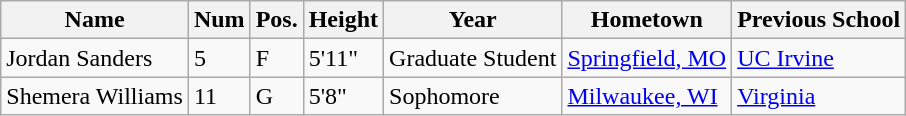<table class="wikitable sortable">
<tr>
<th>Name</th>
<th>Num</th>
<th>Pos.</th>
<th>Height</th>
<th>Year</th>
<th>Hometown</th>
<th class="unsortable">Previous School</th>
</tr>
<tr>
<td>Jordan Sanders</td>
<td>5</td>
<td>F</td>
<td>5'11"</td>
<td>Graduate Student</td>
<td><a href='#'>Springfield, MO</a></td>
<td><a href='#'>UC Irvine</a></td>
</tr>
<tr>
<td>Shemera Williams</td>
<td>11</td>
<td>G</td>
<td>5'8"</td>
<td>Sophomore</td>
<td><a href='#'>Milwaukee, WI</a></td>
<td><a href='#'>Virginia</a></td>
</tr>
</table>
